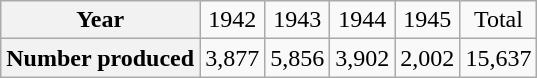<table class="wikitable">
<tr style="vertical-align:top; text-align:center;">
<th>Year</th>
<td>1942</td>
<td>1943</td>
<td>1944</td>
<td>1945</td>
<td>Total</td>
</tr>
<tr style="vertical-align:top; text-align:center;">
<th>Number produced</th>
<td>3,877</td>
<td>5,856</td>
<td>3,902</td>
<td>2,002</td>
<td>15,637</td>
</tr>
</table>
